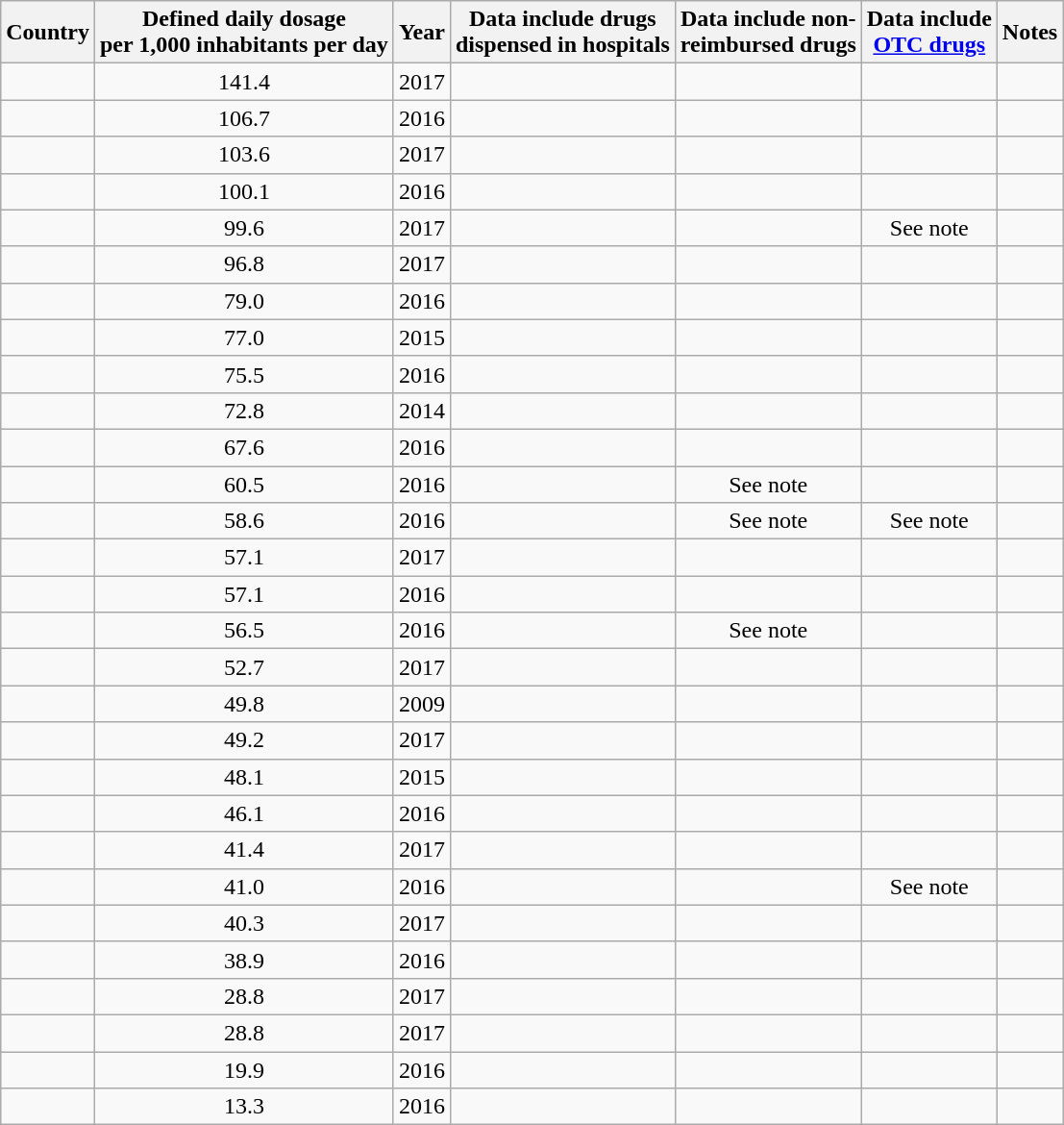<table class="wikitable sortable static-row-numbers col1left" style="text-align: center">
<tr>
<th>Country</th>
<th>Defined daily dosage <br>per 1,000 inhabitants per day</th>
<th>Year</th>
<th>Data include drugs <br>dispensed in hospitals</th>
<th>Data include non-<br>reimbursed drugs</th>
<th>Data include <br><a href='#'>OTC drugs</a></th>
<th class="unsortable">Notes</th>
</tr>
<tr>
<td></td>
<td>141.4</td>
<td>2017</td>
<td></td>
<td></td>
<td></td>
<td></td>
</tr>
<tr>
<td></td>
<td>106.7</td>
<td>2016</td>
<td></td>
<td></td>
<td></td>
<td></td>
</tr>
<tr>
<td></td>
<td>103.6</td>
<td>2017</td>
<td></td>
<td></td>
<td></td>
<td></td>
</tr>
<tr>
<td></td>
<td>100.1</td>
<td>2016</td>
<td></td>
<td></td>
<td></td>
<td></td>
</tr>
<tr>
<td></td>
<td>99.6</td>
<td>2017</td>
<td></td>
<td></td>
<td>See note</td>
<td></td>
</tr>
<tr>
<td></td>
<td>96.8</td>
<td>2017</td>
<td></td>
<td></td>
<td></td>
<td></td>
</tr>
<tr>
<td></td>
<td>79.0</td>
<td>2016</td>
<td></td>
<td></td>
<td></td>
<td></td>
</tr>
<tr>
<td></td>
<td>77.0</td>
<td>2015</td>
<td></td>
<td></td>
<td></td>
<td></td>
</tr>
<tr>
<td></td>
<td>75.5</td>
<td>2016</td>
<td></td>
<td></td>
<td></td>
<td></td>
</tr>
<tr>
<td></td>
<td>72.8</td>
<td>2014</td>
<td></td>
<td></td>
<td></td>
<td></td>
</tr>
<tr>
<td></td>
<td>67.6</td>
<td>2016</td>
<td></td>
<td></td>
<td></td>
<td></td>
</tr>
<tr>
<td></td>
<td>60.5</td>
<td>2016</td>
<td></td>
<td>See note</td>
<td></td>
<td></td>
</tr>
<tr>
<td></td>
<td>58.6</td>
<td>2016</td>
<td></td>
<td>See note</td>
<td>See note</td>
<td></td>
</tr>
<tr>
<td></td>
<td>57.1</td>
<td>2017</td>
<td></td>
<td></td>
<td></td>
<td></td>
</tr>
<tr>
<td></td>
<td>57.1</td>
<td>2016</td>
<td></td>
<td></td>
<td></td>
<td></td>
</tr>
<tr>
<td></td>
<td>56.5</td>
<td>2016</td>
<td></td>
<td>See note</td>
<td></td>
<td></td>
</tr>
<tr>
<td></td>
<td>52.7</td>
<td>2017</td>
<td></td>
<td></td>
<td></td>
<td></td>
</tr>
<tr>
<td></td>
<td>49.8</td>
<td>2009</td>
<td></td>
<td></td>
<td></td>
<td></td>
</tr>
<tr>
<td></td>
<td>49.2</td>
<td>2017</td>
<td></td>
<td></td>
<td></td>
<td></td>
</tr>
<tr>
<td></td>
<td>48.1</td>
<td>2015</td>
<td></td>
<td></td>
<td></td>
<td></td>
</tr>
<tr>
<td></td>
<td>46.1</td>
<td>2016</td>
<td></td>
<td></td>
<td></td>
<td></td>
</tr>
<tr>
<td></td>
<td>41.4</td>
<td>2017</td>
<td></td>
<td></td>
<td></td>
<td></td>
</tr>
<tr>
<td></td>
<td>41.0</td>
<td>2016</td>
<td></td>
<td></td>
<td>See note</td>
<td></td>
</tr>
<tr>
<td></td>
<td>40.3</td>
<td>2017</td>
<td></td>
<td></td>
<td></td>
<td></td>
</tr>
<tr>
<td></td>
<td>38.9</td>
<td>2016</td>
<td></td>
<td></td>
<td></td>
<td></td>
</tr>
<tr>
<td></td>
<td>28.8</td>
<td>2017</td>
<td></td>
<td></td>
<td></td>
<td></td>
</tr>
<tr>
<td></td>
<td>28.8</td>
<td>2017</td>
<td></td>
<td></td>
<td></td>
<td></td>
</tr>
<tr>
<td></td>
<td>19.9</td>
<td>2016</td>
<td></td>
<td></td>
<td></td>
<td></td>
</tr>
<tr>
<td></td>
<td>13.3</td>
<td>2016</td>
<td></td>
<td></td>
<td></td>
<td></td>
</tr>
</table>
